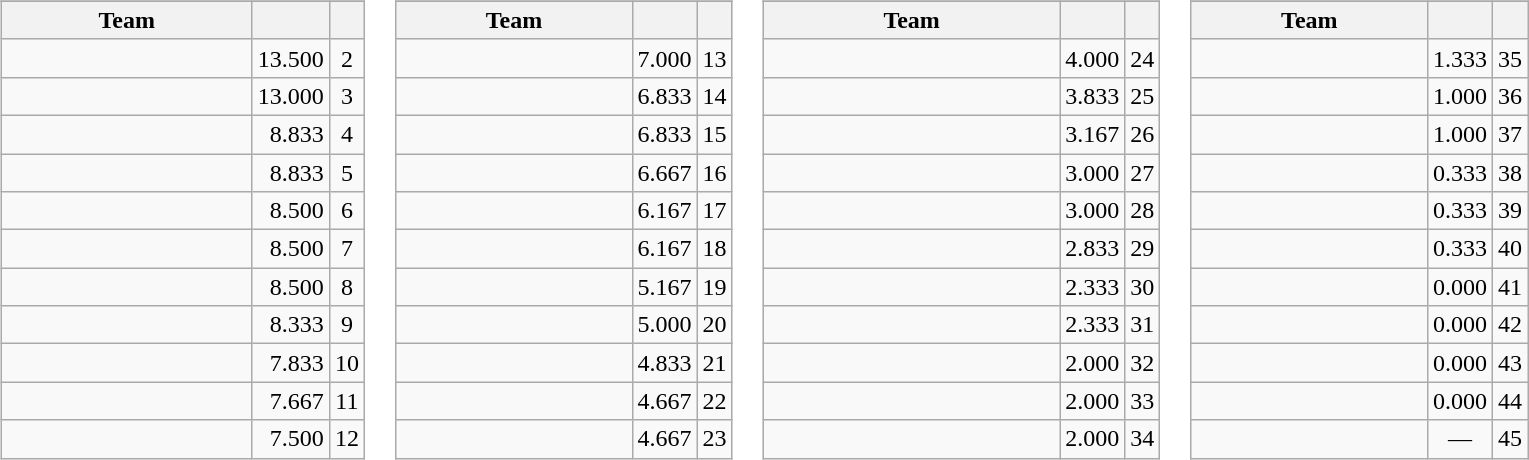<table>
<tr>
</tr>
<tr valign=top>
<td><br><table class="wikitable">
<tr>
</tr>
<tr>
<th width=160>Team</th>
<th></th>
<th></th>
</tr>
<tr>
<td><strong></strong></td>
<td align=right>13.500</td>
<td align=center>2</td>
</tr>
<tr>
<td><strong></strong></td>
<td align=right>13.000</td>
<td align=center>3</td>
</tr>
<tr>
<td><strong></strong></td>
<td align=right>8.833</td>
<td align=center>4</td>
</tr>
<tr>
<td></td>
<td align=right>8.833</td>
<td align=center>5</td>
</tr>
<tr>
<td></td>
<td align=right>8.500</td>
<td align=center>6</td>
</tr>
<tr>
<td></td>
<td align=right>8.500</td>
<td align=center>7</td>
</tr>
<tr>
<td></td>
<td align=right>8.500</td>
<td align=center>8</td>
</tr>
<tr>
<td></td>
<td align=right>8.333</td>
<td align=center>9</td>
</tr>
<tr>
<td></td>
<td align=right>7.833</td>
<td align=center>10</td>
</tr>
<tr>
<td><strong></strong></td>
<td align=right>7.667</td>
<td align=center>11</td>
</tr>
<tr>
<td><strong></strong></td>
<td align=right>7.500</td>
<td align=center>12</td>
</tr>
</table>
</td>
<td><br><table class="wikitable">
<tr>
</tr>
<tr>
<th width=150>Team</th>
<th></th>
<th></th>
</tr>
<tr>
<td></td>
<td align=right>7.000</td>
<td align=center>13</td>
</tr>
<tr>
<td></td>
<td align=right>6.833</td>
<td align=center>14</td>
</tr>
<tr>
<td></td>
<td align=right>6.833</td>
<td align=center>15</td>
</tr>
<tr>
<td><strong></strong></td>
<td align=right>6.667</td>
<td align=center>16</td>
</tr>
<tr>
<td></td>
<td align=right>6.167</td>
<td align=center>17</td>
</tr>
<tr>
<td></td>
<td align=right>6.167</td>
<td align=center>18</td>
</tr>
<tr>
<td></td>
<td align=right>5.167</td>
<td align=center>19</td>
</tr>
<tr>
<td></td>
<td align=right>5.000</td>
<td align=center>20</td>
</tr>
<tr>
<td></td>
<td align=right>4.833</td>
<td align=center>21</td>
</tr>
<tr>
<td></td>
<td align=right>4.667</td>
<td align=center>22</td>
</tr>
<tr>
<td></td>
<td align=right>4.667</td>
<td align=center>23</td>
</tr>
</table>
</td>
<td><br><table class="wikitable">
<tr>
</tr>
<tr>
<th width=190>Team</th>
<th></th>
<th></th>
</tr>
<tr>
<td></td>
<td align=right>4.000</td>
<td align=center>24</td>
</tr>
<tr>
<td></td>
<td align=right>3.833</td>
<td align=center>25</td>
</tr>
<tr>
<td></td>
<td align=right>3.167</td>
<td align=center>26</td>
</tr>
<tr>
<td></td>
<td align=right>3.000</td>
<td align=center>27</td>
</tr>
<tr>
<td></td>
<td align=right>3.000</td>
<td align=center>28</td>
</tr>
<tr>
<td></td>
<td align=right>2.833</td>
<td align=center>29</td>
</tr>
<tr>
<td></td>
<td align=right>2.333</td>
<td align=center>30</td>
</tr>
<tr>
<td></td>
<td align=right>2.333</td>
<td align=center>31</td>
</tr>
<tr>
<td></td>
<td align=right>2.000</td>
<td align=center>32</td>
</tr>
<tr>
<td></td>
<td align=right>2.000</td>
<td align=center>33</td>
</tr>
<tr>
<td></td>
<td align=right>2.000</td>
<td align=center>34</td>
</tr>
</table>
</td>
<td><br><table class="wikitable">
<tr>
</tr>
<tr>
<th width=150>Team</th>
<th></th>
<th></th>
</tr>
<tr>
<td></td>
<td align=right>1.333</td>
<td align=center>35</td>
</tr>
<tr>
<td></td>
<td align=right>1.000</td>
<td align=center>36</td>
</tr>
<tr>
<td></td>
<td align=right>1.000</td>
<td align=center>37</td>
</tr>
<tr>
<td></td>
<td align=right>0.333</td>
<td align=center>38</td>
</tr>
<tr>
<td></td>
<td align=right>0.333</td>
<td align=center>39</td>
</tr>
<tr>
<td></td>
<td align=right>0.333</td>
<td align=center>40</td>
</tr>
<tr>
<td></td>
<td align=right>0.000</td>
<td align=center>41</td>
</tr>
<tr>
<td></td>
<td align=right>0.000</td>
<td align=center>42</td>
</tr>
<tr>
<td></td>
<td align=right>0.000</td>
<td align=center>43</td>
</tr>
<tr>
<td></td>
<td align=right>0.000</td>
<td align=center>44</td>
</tr>
<tr>
<td></td>
<td align=center>—</td>
<td align=center>45</td>
</tr>
</table>
</td>
</tr>
</table>
